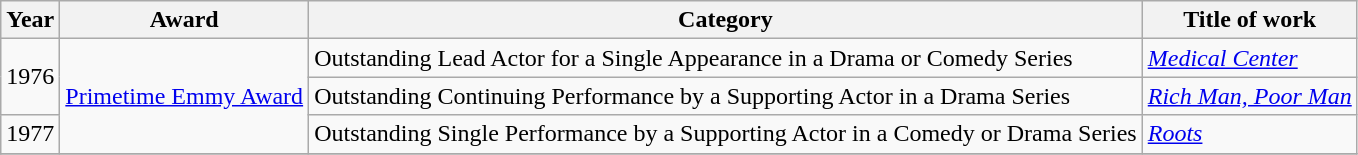<table class="wikitable sortable">
<tr>
<th>Year</th>
<th>Award</th>
<th>Category</th>
<th>Title of work</th>
</tr>
<tr>
<td rowspan="2">1976</td>
<td rowspan="3"><a href='#'>Primetime Emmy Award</a></td>
<td>Outstanding Lead Actor for a Single Appearance in a Drama or Comedy Series</td>
<td><em><a href='#'>Medical Center</a></em> </td>
</tr>
<tr>
<td>Outstanding Continuing Performance by a Supporting Actor in a Drama Series</td>
<td><em><a href='#'>Rich Man, Poor Man</a></em></td>
</tr>
<tr>
<td>1977</td>
<td>Outstanding Single Performance by a Supporting Actor in a Comedy or Drama Series</td>
<td><em><a href='#'>Roots</a></em> </td>
</tr>
<tr>
</tr>
</table>
